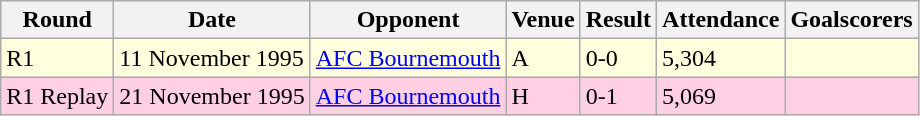<table class="wikitable">
<tr>
<th>Round</th>
<th>Date</th>
<th>Opponent</th>
<th>Venue</th>
<th>Result</th>
<th>Attendance</th>
<th>Goalscorers</th>
</tr>
<tr style="background-color: #ffffdd;">
<td>R1</td>
<td>11 November 1995</td>
<td><a href='#'>AFC Bournemouth</a></td>
<td>A</td>
<td>0-0</td>
<td>5,304</td>
<td></td>
</tr>
<tr style="background-color: #ffd0e3;">
<td>R1 Replay</td>
<td>21 November 1995</td>
<td><a href='#'>AFC Bournemouth</a></td>
<td>H</td>
<td>0-1</td>
<td>5,069</td>
<td></td>
</tr>
</table>
